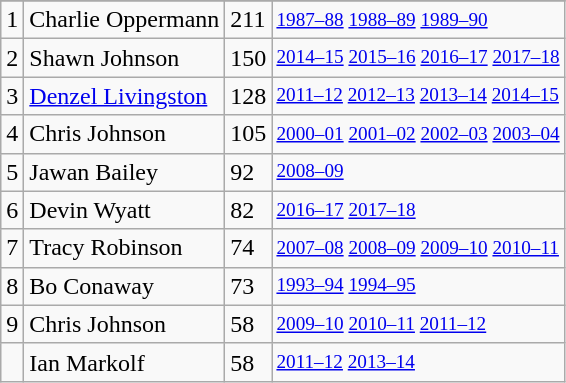<table class="wikitable">
<tr>
</tr>
<tr>
<td>1</td>
<td>Charlie Oppermann</td>
<td>211</td>
<td style="font-size:80%;"><a href='#'>1987–88</a> <a href='#'>1988–89</a> <a href='#'>1989–90</a></td>
</tr>
<tr>
<td>2</td>
<td>Shawn Johnson</td>
<td>150</td>
<td style="font-size:80%;"><a href='#'>2014–15</a> <a href='#'>2015–16</a> <a href='#'>2016–17</a> <a href='#'>2017–18</a></td>
</tr>
<tr>
<td>3</td>
<td><a href='#'>Denzel Livingston</a></td>
<td>128</td>
<td style="font-size:80%;"><a href='#'>2011–12</a> <a href='#'>2012–13</a> <a href='#'>2013–14</a> <a href='#'>2014–15</a></td>
</tr>
<tr>
<td>4</td>
<td>Chris Johnson</td>
<td>105</td>
<td style="font-size:80%;"><a href='#'>2000–01</a> <a href='#'>2001–02</a> <a href='#'>2002–03</a> <a href='#'>2003–04</a></td>
</tr>
<tr>
<td>5</td>
<td>Jawan Bailey</td>
<td>92</td>
<td style="font-size:80%;"><a href='#'>2008–09</a></td>
</tr>
<tr>
<td>6</td>
<td>Devin Wyatt</td>
<td>82</td>
<td style="font-size:80%;"><a href='#'>2016–17</a> <a href='#'>2017–18</a></td>
</tr>
<tr>
<td>7</td>
<td>Tracy Robinson</td>
<td>74</td>
<td style="font-size:80%;"><a href='#'>2007–08</a> <a href='#'>2008–09</a> <a href='#'>2009–10</a> <a href='#'>2010–11</a></td>
</tr>
<tr>
<td>8</td>
<td>Bo Conaway</td>
<td>73</td>
<td style="font-size:80%;"><a href='#'>1993–94</a> <a href='#'>1994–95</a></td>
</tr>
<tr>
<td>9</td>
<td>Chris Johnson</td>
<td>58</td>
<td style="font-size:80%;"><a href='#'>2009–10</a> <a href='#'>2010–11</a> <a href='#'>2011–12</a></td>
</tr>
<tr>
<td></td>
<td>Ian Markolf</td>
<td>58</td>
<td style="font-size:80%;"><a href='#'>2011–12</a> <a href='#'>2013–14</a></td>
</tr>
</table>
